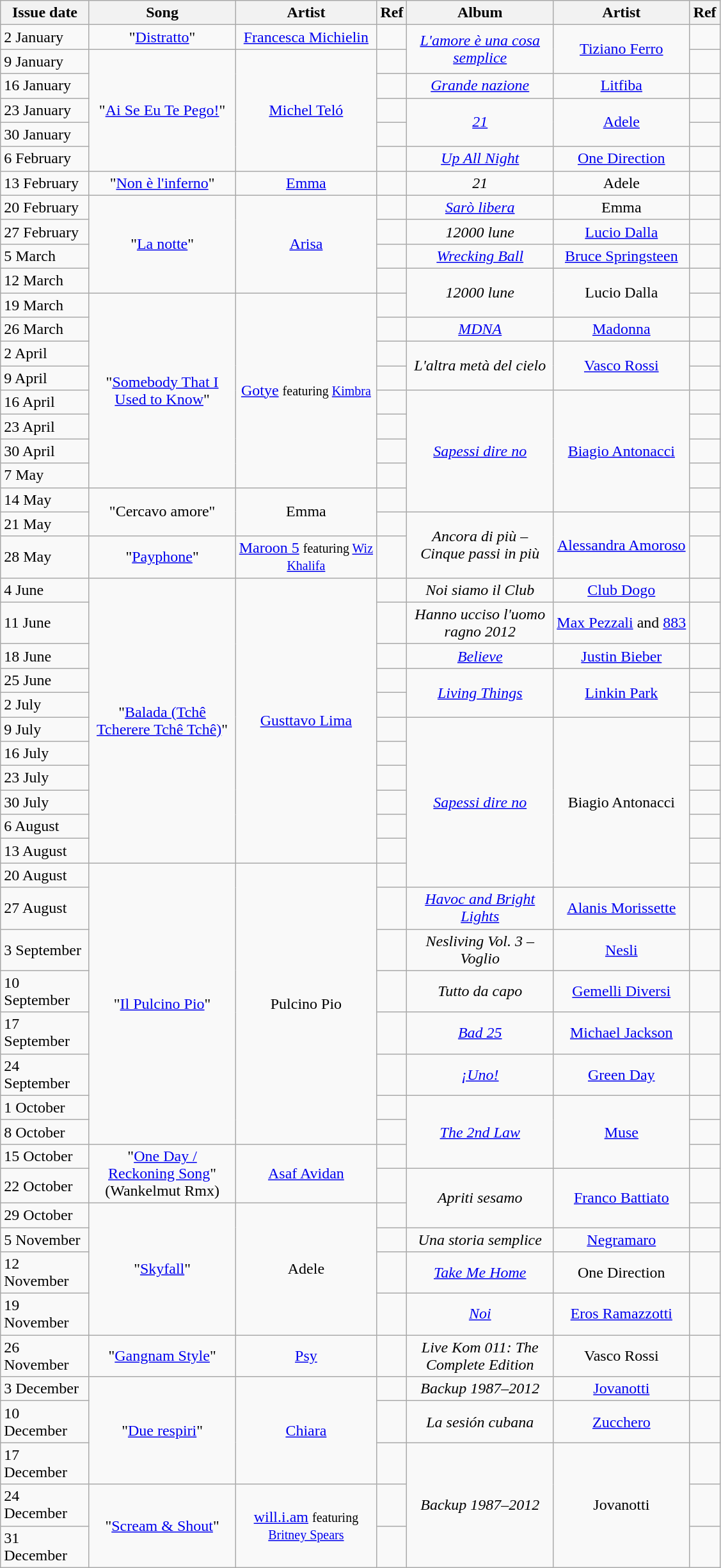<table class="wikitable">
<tr>
<th width="85">Issue date</th>
<th width="145">Song</th>
<th width="140">Artist</th>
<th>Ref</th>
<th width="145">Album</th>
<th width="135">Artist</th>
<th>Ref</th>
</tr>
<tr>
<td>2 January</td>
<td align="center">"<a href='#'>Distratto</a>"</td>
<td align="center"><a href='#'>Francesca Michielin</a></td>
<td align="center"></td>
<td align="center" rowspan="2"><em><a href='#'>L'amore è una cosa semplice</a></em></td>
<td align="center" rowspan="2"><a href='#'>Tiziano Ferro</a></td>
<td align="center"></td>
</tr>
<tr>
<td>9 January</td>
<td align="center" rowspan="5">"<a href='#'>Ai Se Eu Te Pego!</a>"</td>
<td align="center" rowspan="5"><a href='#'>Michel Teló</a></td>
<td align="center"></td>
<td align="center"></td>
</tr>
<tr>
<td>16 January</td>
<td align="center"></td>
<td align="center"><em><a href='#'>Grande nazione</a></em></td>
<td align="center"><a href='#'>Litfiba</a></td>
<td align="center"></td>
</tr>
<tr>
<td>23 January</td>
<td align="center"></td>
<td align="center" rowspan="2"><em><a href='#'>21</a></em></td>
<td align="center" rowspan="2"><a href='#'>Adele</a></td>
<td align="center"></td>
</tr>
<tr>
<td>30 January</td>
<td align="center"></td>
<td align="center"></td>
</tr>
<tr>
<td>6 February</td>
<td align="center"></td>
<td align="center"><em><a href='#'>Up All Night</a></em></td>
<td align="center"><a href='#'>One Direction</a></td>
<td align="center"></td>
</tr>
<tr>
<td>13 February</td>
<td align="center">"<a href='#'>Non è l'inferno</a>"</td>
<td align="center"><a href='#'>Emma</a></td>
<td align="center"></td>
<td align="center"><em>21</em></td>
<td align="center">Adele</td>
<td align="center"></td>
</tr>
<tr>
<td>20 February</td>
<td align="center" rowspan="4">"<a href='#'>La notte</a>"</td>
<td align="center" rowspan="4"><a href='#'>Arisa</a></td>
<td align="center"></td>
<td align="center"><em><a href='#'>Sarò libera</a></em></td>
<td align="center">Emma</td>
<td align="center"></td>
</tr>
<tr>
<td>27 February</td>
<td align="center"></td>
<td align="center"><em>12000 lune</em></td>
<td align="center"><a href='#'>Lucio Dalla</a></td>
<td align="center"></td>
</tr>
<tr>
<td>5 March</td>
<td align="center"></td>
<td align="center"><em><a href='#'>Wrecking Ball</a></em></td>
<td align="center"><a href='#'>Bruce Springsteen</a></td>
<td align="center"></td>
</tr>
<tr>
<td>12 March</td>
<td align="center"></td>
<td align="center" rowspan="2"><em>12000 lune</em></td>
<td align="center" rowspan="2">Lucio Dalla</td>
<td align="center"></td>
</tr>
<tr>
<td>19 March</td>
<td align="center" rowspan="8">"<a href='#'>Somebody That I Used to Know</a>"</td>
<td align="center" rowspan="8"><a href='#'>Gotye</a> <small>featuring <a href='#'>Kimbra</a></small></td>
<td align="center"></td>
<td align="center"></td>
</tr>
<tr>
<td>26 March</td>
<td align="center"></td>
<td align="center"><em><a href='#'>MDNA</a></em></td>
<td align="center"><a href='#'>Madonna</a></td>
<td align="center"></td>
</tr>
<tr>
<td>2 April</td>
<td align="center"></td>
<td align="center" rowspan="2"><em>L'altra metà del cielo</em></td>
<td align="center" rowspan="2"><a href='#'>Vasco Rossi</a></td>
<td align="center"></td>
</tr>
<tr>
<td>9 April</td>
<td align="center"></td>
<td align="center"></td>
</tr>
<tr>
<td>16 April</td>
<td align="center"></td>
<td align="center" rowspan="5"><em><a href='#'>Sapessi dire no</a></em></td>
<td align="center" rowspan="5"><a href='#'>Biagio Antonacci</a></td>
<td align="center"></td>
</tr>
<tr>
<td>23 April</td>
<td align="center"></td>
<td align="center"></td>
</tr>
<tr>
<td>30 April</td>
<td align="center"></td>
<td align="center"></td>
</tr>
<tr>
<td>7 May</td>
<td align="center"></td>
<td align="center"></td>
</tr>
<tr>
<td>14 May</td>
<td align="center" rowspan="2">"Cercavo amore"</td>
<td align="center" rowspan="2">Emma</td>
<td align="center"></td>
<td align="center"></td>
</tr>
<tr>
<td>21 May</td>
<td align="center"></td>
<td align="center" rowspan="2"><em>Ancora di più – Cinque passi in più</em></td>
<td align="center" rowspan="2"><a href='#'>Alessandra Amoroso</a></td>
<td align="center"></td>
</tr>
<tr>
<td>28 May</td>
<td align="center">"<a href='#'>Payphone</a>"</td>
<td align="center"><a href='#'>Maroon 5</a> <small>featuring <a href='#'>Wiz Khalifa</a></small></td>
<td align="center"></td>
<td align="center"></td>
</tr>
<tr>
<td>4 June</td>
<td align="center" rowspan="11">"<a href='#'>Balada (Tchê Tcherere Tchê Tchê)</a>"</td>
<td align="center" rowspan="11"><a href='#'>Gusttavo Lima</a></td>
<td align="center"></td>
<td align="center"><em>Noi siamo il Club</em></td>
<td align="center"><a href='#'>Club Dogo</a></td>
<td align="center"></td>
</tr>
<tr>
<td>11 June</td>
<td align="center"></td>
<td align="center"><em>Hanno ucciso l'uomo ragno 2012</em></td>
<td align="center"><a href='#'>Max Pezzali</a> and <a href='#'>883</a></td>
<td align="center"></td>
</tr>
<tr>
<td>18 June</td>
<td align="center"></td>
<td align="center"><em><a href='#'>Believe</a></em></td>
<td align="center"><a href='#'>Justin Bieber</a></td>
<td align="center"></td>
</tr>
<tr>
<td>25 June</td>
<td align="center"></td>
<td align="center" rowspan="2"><em><a href='#'>Living Things</a></em></td>
<td align="center" rowspan="2"><a href='#'>Linkin Park</a></td>
<td align="center"></td>
</tr>
<tr>
<td>2 July</td>
<td align="center"></td>
<td align="center"></td>
</tr>
<tr>
<td>9 July</td>
<td align="center"></td>
<td align="center" rowspan="7"><em><a href='#'>Sapessi dire no</a></em></td>
<td align="center" rowspan="7">Biagio Antonacci</td>
<td align="center"></td>
</tr>
<tr>
<td>16 July</td>
<td align="center"></td>
<td align="center"></td>
</tr>
<tr>
<td>23 July</td>
<td align="center"></td>
<td align="center"></td>
</tr>
<tr>
<td>30 July</td>
<td align="center"></td>
<td align="center"></td>
</tr>
<tr>
<td>6 August</td>
<td align="center"></td>
<td align="center"></td>
</tr>
<tr>
<td>13 August</td>
<td align="center"></td>
<td align="center"></td>
</tr>
<tr>
<td>20 August</td>
<td align="center" rowspan="8">"<a href='#'>Il Pulcino Pio</a>"</td>
<td align="center" rowspan="8">Pulcino Pio</td>
<td align="center"></td>
<td align="center"></td>
</tr>
<tr>
<td>27 August</td>
<td align="center"></td>
<td align="center"><em><a href='#'>Havoc and Bright Lights</a></em></td>
<td align="center"><a href='#'>Alanis Morissette</a></td>
<td align="center"></td>
</tr>
<tr>
<td>3 September</td>
<td align="center"></td>
<td align="center"><em>Nesliving Vol. 3 – Voglio</em></td>
<td align="center"><a href='#'>Nesli</a></td>
<td align="center"></td>
</tr>
<tr>
<td>10 September</td>
<td align="center"></td>
<td align="center"><em>Tutto da capo</em></td>
<td align="center"><a href='#'>Gemelli Diversi</a></td>
<td align="center"></td>
</tr>
<tr>
<td>17 September</td>
<td align="center"></td>
<td align="center"><em><a href='#'>Bad 25</a></em></td>
<td align="center"><a href='#'>Michael Jackson</a></td>
<td align="center"></td>
</tr>
<tr>
<td>24 September</td>
<td align="center"></td>
<td align="center"><em><a href='#'>¡Uno!</a></em></td>
<td align="center"><a href='#'>Green Day</a></td>
<td align="center"></td>
</tr>
<tr>
<td>1 October</td>
<td align="center"></td>
<td align="center" rowspan="3"><em><a href='#'>The 2nd Law</a></em></td>
<td align="center" rowspan="3"><a href='#'>Muse</a></td>
<td align="center"></td>
</tr>
<tr>
<td>8 October</td>
<td align="center"></td>
<td align="center"></td>
</tr>
<tr>
<td>15 October</td>
<td align="center" rowspan="2">"<a href='#'>One Day / Reckoning Song</a>" (Wankelmut Rmx)</td>
<td align="center" rowspan="2"><a href='#'>Asaf Avidan</a></td>
<td align="center"></td>
<td align="center"></td>
</tr>
<tr>
<td>22 October</td>
<td align="center"></td>
<td align="center" rowspan="2"><em>Apriti sesamo</em></td>
<td align="center" rowspan="2"><a href='#'>Franco Battiato</a></td>
<td align="center"></td>
</tr>
<tr>
<td>29 October</td>
<td align="center" rowspan="4">"<a href='#'>Skyfall</a>"</td>
<td align="center" rowspan="4">Adele</td>
<td align="center"></td>
<td align="center"></td>
</tr>
<tr>
<td>5 November</td>
<td align="center"></td>
<td align="center"><em>Una storia semplice</em></td>
<td align="center"><a href='#'>Negramaro</a></td>
<td align="center"></td>
</tr>
<tr>
<td>12 November</td>
<td align="center"></td>
<td align="center"><em><a href='#'>Take Me Home</a></em></td>
<td align="center">One Direction</td>
<td align="center"></td>
</tr>
<tr>
<td>19 November</td>
<td align="center"></td>
<td align="center"><em><a href='#'>Noi</a></em></td>
<td align="center"><a href='#'>Eros Ramazzotti</a></td>
<td align="center"></td>
</tr>
<tr>
<td>26 November</td>
<td align="center">"<a href='#'>Gangnam Style</a>"</td>
<td align="center"><a href='#'>Psy</a></td>
<td align="center"></td>
<td align="center"><em>Live Kom 011: The Complete Edition</em></td>
<td align="center">Vasco Rossi</td>
<td align="center"></td>
</tr>
<tr>
<td>3 December</td>
<td align="center" rowspan="3">"<a href='#'>Due respiri</a>"</td>
<td align="center" rowspan="3"><a href='#'>Chiara</a></td>
<td align="center"></td>
<td align="center"><em>Backup 1987–2012</em></td>
<td align="center"><a href='#'>Jovanotti</a></td>
<td align="center"></td>
</tr>
<tr>
<td>10 December</td>
<td align="center"></td>
<td align="center"><em>La sesión cubana</em></td>
<td align="center"><a href='#'>Zucchero</a></td>
<td align="center"></td>
</tr>
<tr>
<td>17 December</td>
<td align="center"></td>
<td align="center" rowspan="3"><em>Backup 1987–2012</em></td>
<td align="center" rowspan="3">Jovanotti</td>
<td align="center"></td>
</tr>
<tr>
<td>24 December</td>
<td align="center" rowspan="2">"<a href='#'>Scream & Shout</a>"</td>
<td align="center" rowspan="2"><a href='#'>will.i.am</a> <small>featuring <a href='#'>Britney Spears</a></small></td>
<td align="center"></td>
<td align="center"></td>
</tr>
<tr>
<td>31 December</td>
<td align="center"></td>
<td align="center"></td>
</tr>
</table>
